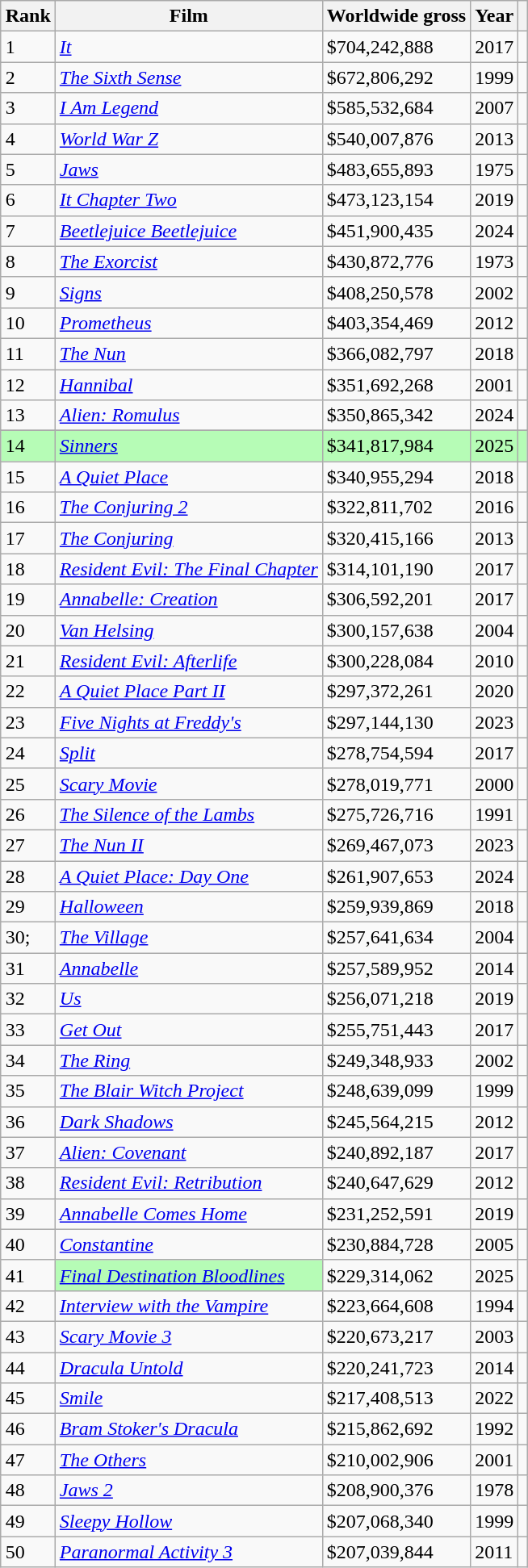<table class="wikitable plainrowheaders sortable" style="margin:auto; margin:auto;">
<tr>
<th>Rank</th>
<th>Film</th>
<th>Worldwide gross</th>
<th>Year</th>
<th></th>
</tr>
<tr>
<td>1</td>
<td><em><a href='#'>It</a></em></td>
<td>$704,242,888</td>
<td>2017</td>
<td></td>
</tr>
<tr>
<td>2</td>
<td><em><a href='#'>The Sixth Sense</a></em></td>
<td>$672,806,292</td>
<td>1999</td>
<td></td>
</tr>
<tr>
<td>3</td>
<td><em><a href='#'>I Am Legend</a></em></td>
<td>$585,532,684</td>
<td>2007</td>
<td></td>
</tr>
<tr>
<td>4</td>
<td><em><a href='#'>World War Z</a></em></td>
<td>$540,007,876</td>
<td>2013</td>
<td></td>
</tr>
<tr>
<td>5</td>
<td><em><a href='#'>Jaws</a></em></td>
<td>$483,655,893</td>
<td>1975</td>
<td></td>
</tr>
<tr>
<td>6</td>
<td><em><a href='#'>It Chapter Two</a></em></td>
<td>$473,123,154</td>
<td>2019</td>
<td></td>
</tr>
<tr>
<td>7</td>
<td><em><a href='#'>Beetlejuice Beetlejuice</a></em></td>
<td>$451,900,435</td>
<td>2024</td>
<td></td>
</tr>
<tr>
<td>8</td>
<td><em><a href='#'>The Exorcist</a></em></td>
<td>$430,872,776</td>
<td>1973</td>
<td></td>
</tr>
<tr>
<td>9</td>
<td><em><a href='#'>Signs</a></em></td>
<td>$408,250,578</td>
<td>2002</td>
<td></td>
</tr>
<tr>
<td>10</td>
<td><em><a href='#'>Prometheus</a></em></td>
<td>$403,354,469</td>
<td>2012</td>
<td></td>
</tr>
<tr>
<td>11</td>
<td><em><a href='#'>The Nun</a></em></td>
<td>$366,082,797</td>
<td>2018</td>
<td></td>
</tr>
<tr>
<td>12</td>
<td><em><a href='#'>Hannibal</a></em></td>
<td>$351,692,268</td>
<td>2001</td>
<td></td>
</tr>
<tr>
<td>13</td>
<td><em><a href='#'>Alien: Romulus</a></em></td>
<td>$350,865,342</td>
<td>2024</td>
<td></td>
</tr>
<tr>
</tr>
<tr bgcolor=b6fcb6>
<td>14</td>
<td><em><a href='#'>Sinners</a></em></td>
<td>$341,817,984</td>
<td>2025</td>
<td></td>
</tr>
<tr>
<td>15</td>
<td><em><a href='#'>A Quiet Place</a></em></td>
<td>$340,955,294</td>
<td>2018</td>
<td></td>
</tr>
<tr>
<td>16</td>
<td><em><a href='#'>The Conjuring 2</a></em></td>
<td>$322,811,702</td>
<td>2016</td>
<td></td>
</tr>
<tr>
<td>17</td>
<td><em><a href='#'>The Conjuring</a></em></td>
<td>$320,415,166</td>
<td>2013</td>
<td></td>
</tr>
<tr>
<td>18</td>
<td><em><a href='#'>Resident Evil: The Final Chapter</a></em></td>
<td>$314,101,190</td>
<td>2017</td>
<td></td>
</tr>
<tr>
<td>19</td>
<td><em><a href='#'>Annabelle: Creation</a></em></td>
<td>$306,592,201</td>
<td>2017</td>
<td></td>
</tr>
<tr>
<td>20</td>
<td><em><a href='#'>Van Helsing</a></em></td>
<td>$300,157,638</td>
<td>2004</td>
<td></td>
</tr>
<tr>
<td>21</td>
<td><em><a href='#'>Resident Evil: Afterlife</a></em></td>
<td>$300,228,084</td>
<td>2010</td>
<td></td>
</tr>
<tr>
<td>22</td>
<td><em><a href='#'>A Quiet Place Part II</a></em></td>
<td>$297,372,261</td>
<td>2020</td>
<td></td>
</tr>
<tr>
<td>23</td>
<td><em><a href='#'>Five Nights at Freddy's</a></em></td>
<td>$297,144,130</td>
<td>2023</td>
<td></td>
</tr>
<tr>
<td>24</td>
<td><em><a href='#'>Split</a></em></td>
<td>$278,754,594</td>
<td>2017</td>
<td></td>
</tr>
<tr>
<td>25</td>
<td><em><a href='#'>Scary Movie</a></em></td>
<td>$278,019,771</td>
<td>2000</td>
<td></td>
</tr>
<tr>
<td>26</td>
<td><em><a href='#'>The Silence of the Lambs</a></em></td>
<td>$275,726,716</td>
<td>1991</td>
<td></td>
</tr>
<tr>
<td>27</td>
<td><em><a href='#'>The Nun II</a></em></td>
<td>$269,467,073</td>
<td>2023</td>
<td></td>
</tr>
<tr>
<td>28</td>
<td><em><a href='#'>A Quiet Place: Day One</a></em></td>
<td>$261,907,653</td>
<td>2024</td>
<td></td>
</tr>
<tr>
<td>29</td>
<td><em><a href='#'>Halloween</a></em></td>
<td>$259,939,869</td>
<td>2018</td>
<td></td>
</tr>
<tr>
<td>30;</td>
<td><em><a href='#'>The Village</a></em></td>
<td>$257,641,634</td>
<td>2004</td>
<td></td>
</tr>
<tr>
<td>31</td>
<td><em><a href='#'>Annabelle</a></em></td>
<td>$257,589,952</td>
<td>2014</td>
<td></td>
</tr>
<tr>
<td>32</td>
<td><em><a href='#'>Us</a></em></td>
<td>$256,071,218</td>
<td>2019</td>
<td></td>
</tr>
<tr>
<td>33</td>
<td><em><a href='#'>Get Out</a></em></td>
<td>$255,751,443</td>
<td>2017</td>
<td></td>
</tr>
<tr>
<td>34</td>
<td><em><a href='#'>The Ring</a></em></td>
<td>$249,348,933</td>
<td>2002</td>
<td></td>
</tr>
<tr>
<td>35</td>
<td><em><a href='#'>The Blair Witch Project</a></em></td>
<td>$248,639,099</td>
<td>1999</td>
<td></td>
</tr>
<tr>
<td>36</td>
<td><em><a href='#'>Dark Shadows</a></em></td>
<td>$245,564,215</td>
<td>2012</td>
<td></td>
</tr>
<tr>
<td>37</td>
<td><em><a href='#'>Alien: Covenant</a></em></td>
<td>$240,892,187</td>
<td>2017</td>
<td></td>
</tr>
<tr>
<td>38</td>
<td><em><a href='#'>Resident Evil: Retribution</a></em></td>
<td>$240,647,629</td>
<td>2012</td>
<td></td>
</tr>
<tr>
<td>39</td>
<td><em><a href='#'>Annabelle Comes Home</a></em></td>
<td>$231,252,591</td>
<td>2019</td>
<td></td>
</tr>
<tr>
<td>40</td>
<td><em><a href='#'>Constantine</a></em></td>
<td>$230,884,728</td>
<td>2005</td>
<td></td>
</tr>
<tr>
<td>41</td>
<td style="background:#b6fcb6;"><em><a href='#'>Final Destination Bloodlines</a></em> </td>
<td>$229,314,062</td>
<td>2025</td>
<td></td>
</tr>
<tr>
<td>42</td>
<td><em><a href='#'>Interview with the Vampire</a></em></td>
<td>$223,664,608</td>
<td>1994</td>
<td></td>
</tr>
<tr>
<td>43</td>
<td><em><a href='#'>Scary Movie 3</a></em></td>
<td>$220,673,217</td>
<td>2003</td>
<td></td>
</tr>
<tr>
<td>44</td>
<td><em><a href='#'>Dracula Untold</a></em></td>
<td>$220,241,723</td>
<td>2014</td>
<td></td>
</tr>
<tr>
<td>45</td>
<td><em><a href='#'>Smile</a></em></td>
<td>$217,408,513</td>
<td>2022</td>
<td></td>
</tr>
<tr>
<td>46</td>
<td><em><a href='#'>Bram Stoker's Dracula</a></em></td>
<td>$215,862,692</td>
<td>1992</td>
<td></td>
</tr>
<tr>
<td>47</td>
<td><em><a href='#'>The Others</a></em></td>
<td>$210,002,906</td>
<td>2001</td>
<td></td>
</tr>
<tr>
<td>48</td>
<td><em><a href='#'>Jaws 2</a></em></td>
<td>$208,900,376</td>
<td>1978</td>
<td></td>
</tr>
<tr>
<td>49</td>
<td><em><a href='#'>Sleepy Hollow</a></em></td>
<td>$207,068,340</td>
<td>1999</td>
<td></td>
</tr>
<tr>
<td>50</td>
<td><em><a href='#'>Paranormal Activity 3</a></em></td>
<td>$207,039,844</td>
<td>2011</td>
<td></td>
</tr>
</table>
